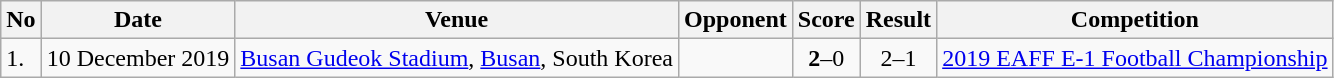<table class="wikitable">
<tr>
<th>No</th>
<th>Date</th>
<th>Venue</th>
<th>Opponent</th>
<th>Score</th>
<th>Result</th>
<th>Competition</th>
</tr>
<tr>
<td>1.</td>
<td>10 December 2019</td>
<td><a href='#'>Busan Gudeok Stadium</a>, <a href='#'>Busan</a>, South Korea</td>
<td></td>
<td align=center><strong>2</strong>–0</td>
<td align=center>2–1</td>
<td><a href='#'>2019 EAFF E-1 Football Championship</a></td>
</tr>
</table>
